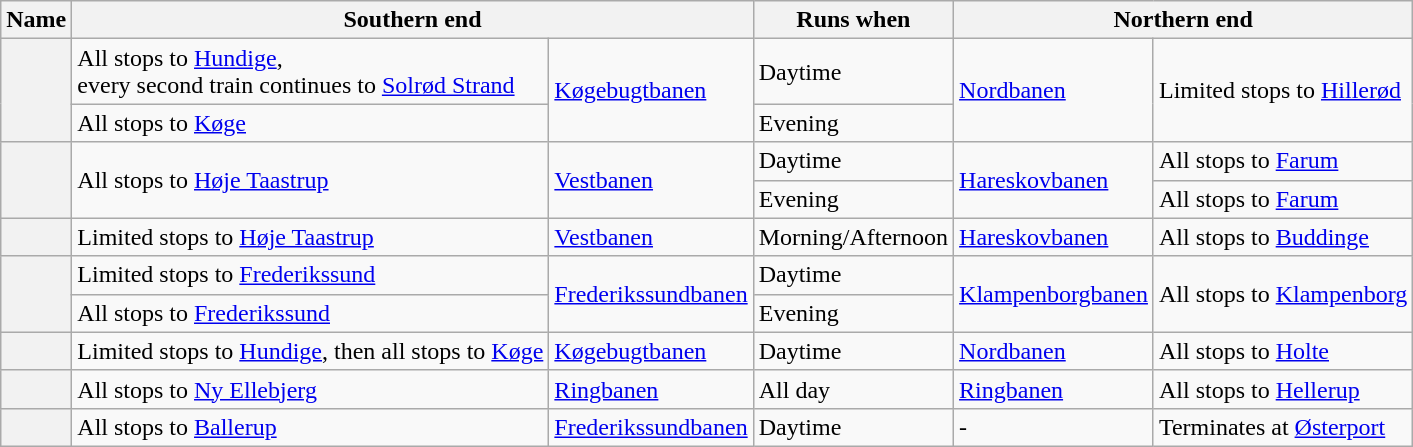<table class="wikitable">
<tr>
<th>Name</th>
<th colspan="2">Southern end</th>
<th>Runs when</th>
<th colspan="2">Northern end</th>
</tr>
<tr>
<th rowspan="2"></th>
<td>All stops to <a href='#'>Hundige</a>,<br>every second train continues to <a href='#'>Solrød Strand</a></td>
<td rowspan="2"><a href='#'>Køgebugtbanen</a></td>
<td>Daytime</td>
<td rowspan="2"><a href='#'>Nordbanen</a></td>
<td rowspan="2">Limited stops to <a href='#'>Hillerød</a></td>
</tr>
<tr>
<td>All stops to <a href='#'>Køge</a></td>
<td>Evening</td>
</tr>
<tr>
<th rowspan="2"></th>
<td rowspan="2">All stops to <a href='#'>Høje Taastrup</a></td>
<td rowspan="2"><a href='#'>Vestbanen</a></td>
<td>Daytime</td>
<td rowspan="2"><a href='#'>Hareskovbanen</a></td>
<td>All stops to <a href='#'>Farum</a></td>
</tr>
<tr>
<td>Evening</td>
<td>All stops to <a href='#'>Farum</a></td>
</tr>
<tr>
<th></th>
<td>Limited stops to <a href='#'>Høje Taastrup</a></td>
<td><a href='#'>Vestbanen</a></td>
<td>Morning/Afternoon</td>
<td><a href='#'>Hareskovbanen</a></td>
<td>All stops to <a href='#'>Buddinge</a></td>
</tr>
<tr>
<th rowspan="2"></th>
<td>Limited stops to <a href='#'>Frederikssund</a></td>
<td rowspan="2"><a href='#'>Frederikssundbanen</a></td>
<td>Daytime</td>
<td rowspan="2"><a href='#'>Klampenborgbanen</a></td>
<td rowspan="2">All stops to <a href='#'>Klampenborg</a></td>
</tr>
<tr>
<td>All stops to <a href='#'>Frederikssund</a></td>
<td>Evening</td>
</tr>
<tr>
<th></th>
<td>Limited stops to <a href='#'>Hundige</a>, then all stops to <a href='#'>Køge</a></td>
<td><a href='#'>Køgebugtbanen</a></td>
<td>Daytime</td>
<td><a href='#'>Nordbanen</a></td>
<td>All stops to <a href='#'>Holte</a></td>
</tr>
<tr>
<th></th>
<td>All stops to <a href='#'>Ny Ellebjerg</a></td>
<td><a href='#'>Ringbanen</a></td>
<td>All day</td>
<td><a href='#'>Ringbanen</a></td>
<td>All stops to <a href='#'>Hellerup</a></td>
</tr>
<tr>
<th></th>
<td>All stops to <a href='#'>Ballerup</a></td>
<td><a href='#'>Frederikssundbanen</a></td>
<td>Daytime</td>
<td>-</td>
<td>Terminates at <a href='#'>Østerport</a></td>
</tr>
</table>
